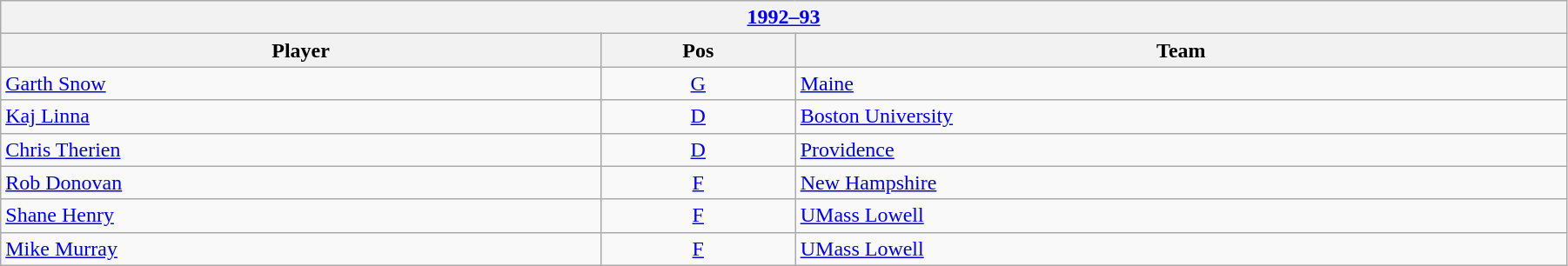<table class="wikitable" width=95%>
<tr>
<th colspan=3><a href='#'>1992–93</a></th>
</tr>
<tr>
<th>Player</th>
<th>Pos</th>
<th>Team</th>
</tr>
<tr>
<td><a href='#'>Garth Snow</a></td>
<td align=center><a href='#'>G</a></td>
<td><a href='#'>Maine</a></td>
</tr>
<tr>
<td><a href='#'>Kaj Linna</a></td>
<td align=center><a href='#'>D</a></td>
<td><a href='#'>Boston University</a></td>
</tr>
<tr>
<td><a href='#'>Chris Therien</a></td>
<td align=center><a href='#'>D</a></td>
<td><a href='#'>Providence</a></td>
</tr>
<tr>
<td><a href='#'>Rob Donovan</a></td>
<td align=center><a href='#'>F</a></td>
<td><a href='#'>New Hampshire</a></td>
</tr>
<tr>
<td><a href='#'>Shane Henry</a></td>
<td align=center><a href='#'>F</a></td>
<td><a href='#'>UMass Lowell</a></td>
</tr>
<tr>
<td><a href='#'>Mike Murray</a></td>
<td align=center><a href='#'>F</a></td>
<td><a href='#'>UMass Lowell</a></td>
</tr>
</table>
